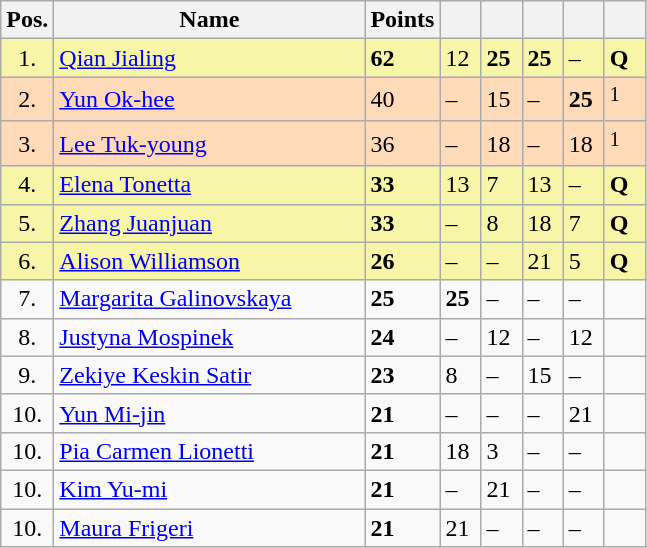<table class="wikitable">
<tr>
<th width=10px>Pos.</th>
<th width=200px>Name</th>
<th width=20px>Points</th>
<th width=20px></th>
<th width=20px></th>
<th width=20px></th>
<th width=20px></th>
<th width=20px></th>
</tr>
<tr style="background:#f7f6a8;">
<td align=center>1.</td>
<td> <a href='#'>Qian Jialing</a></td>
<td><strong>62</strong></td>
<td>12</td>
<td><strong>25</strong></td>
<td><strong>25</strong></td>
<td>–</td>
<td><strong>Q</strong></td>
</tr>
<tr style="background:#ffdab9;">
<td align=center>2.</td>
<td> <a href='#'>Yun Ok-hee</a></td>
<td>40</td>
<td>–</td>
<td>15</td>
<td>–</td>
<td><strong>25</strong></td>
<td><sup>1</sup></td>
</tr>
<tr style="background:#ffdab9;">
<td align=center>3.</td>
<td> <a href='#'>Lee Tuk-young</a></td>
<td>36</td>
<td>–</td>
<td>18</td>
<td>–</td>
<td>18</td>
<td><sup>1</sup></td>
</tr>
<tr style="background:#f7f6a8;">
<td align=center>4.</td>
<td> <a href='#'>Elena Tonetta</a></td>
<td><strong>33</strong></td>
<td>13</td>
<td>7</td>
<td>13</td>
<td>–</td>
<td><strong>Q</strong></td>
</tr>
<tr style="background:#f7f6a8;">
<td align=center>5.</td>
<td> <a href='#'>Zhang Juanjuan</a></td>
<td><strong>33</strong></td>
<td>–</td>
<td>8</td>
<td>18</td>
<td>7</td>
<td><strong>Q</strong></td>
</tr>
<tr style="background:#f7f6a8;">
<td align=center>6.</td>
<td> <a href='#'>Alison Williamson</a></td>
<td><strong>26</strong></td>
<td>–</td>
<td>–</td>
<td>21</td>
<td>5</td>
<td><strong>Q</strong></td>
</tr>
<tr>
<td align=center>7.</td>
<td> <a href='#'>Margarita Galinovskaya</a></td>
<td><strong>25</strong></td>
<td><strong>25</strong></td>
<td>–</td>
<td>–</td>
<td>–</td>
<td></td>
</tr>
<tr>
<td align=center>8.</td>
<td> <a href='#'>Justyna Mospinek</a></td>
<td><strong>24</strong></td>
<td>–</td>
<td>12</td>
<td>–</td>
<td>12</td>
<td></td>
</tr>
<tr>
<td align=center>9.</td>
<td> <a href='#'>Zekiye Keskin Satir</a></td>
<td><strong>23</strong></td>
<td>8</td>
<td>–</td>
<td>15</td>
<td>–</td>
<td></td>
</tr>
<tr>
<td align=center>10.</td>
<td> <a href='#'>Yun Mi-jin</a></td>
<td><strong>21</strong></td>
<td>–</td>
<td>–</td>
<td>–</td>
<td>21</td>
<td></td>
</tr>
<tr>
<td align=center>10.</td>
<td> <a href='#'>Pia Carmen Lionetti</a></td>
<td><strong>21</strong></td>
<td>18</td>
<td>3</td>
<td>–</td>
<td>–</td>
<td></td>
</tr>
<tr>
<td align=center>10.</td>
<td> <a href='#'>Kim Yu-mi</a></td>
<td><strong>21</strong></td>
<td>–</td>
<td>21</td>
<td>–</td>
<td>–</td>
<td></td>
</tr>
<tr>
<td align=center>10.</td>
<td> <a href='#'>Maura Frigeri</a></td>
<td><strong>21</strong></td>
<td>21</td>
<td>–</td>
<td>–</td>
<td>–</td>
<td></td>
</tr>
</table>
